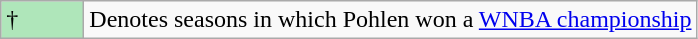<table class="wikitable">
<tr>
<td style="background:#afe6ba; width:3em;">†</td>
<td>Denotes seasons in which Pohlen won a <a href='#'>WNBA championship</a></td>
</tr>
</table>
